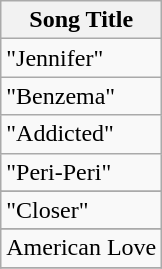<table class="wikitable">
<tr>
<th>Song Title</th>
</tr>
<tr>
<td>"Jennifer"</td>
</tr>
<tr>
<td>"Benzema"</td>
</tr>
<tr>
<td>"Addicted"</td>
</tr>
<tr>
<td>"Peri-Peri"</td>
</tr>
<tr>
</tr>
<tr>
<td>"Closer"</td>
</tr>
<tr>
</tr>
<tr>
<td>American Love</td>
</tr>
<tr>
</tr>
</table>
